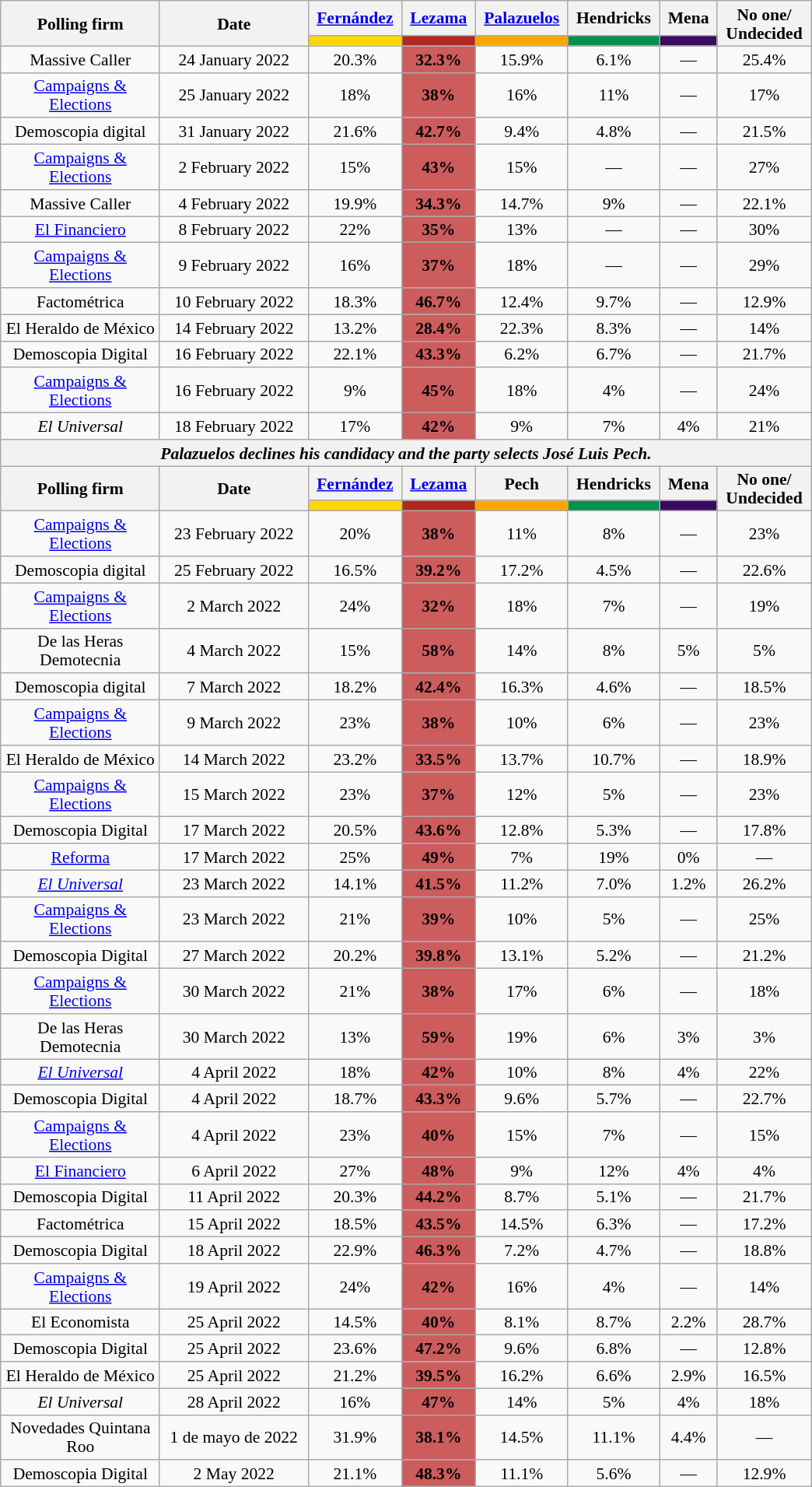<table class="wikitable" style="text-align:center; font-size:90%; line-height:16px; margin:auto; width:55%">
<tr>
<th rowspan="2" width="16%">Polling firm</th>
<th rowspan="2" width="15%">Date</th>
<th width="5%"><a href='#'>Fernández</a></th>
<th width="5%"><a href='#'>Lezama</a></th>
<th width="5%"><a href='#'>Palazuelos</a></th>
<th width="5%">Hendricks</th>
<th width="5%">Mena</th>
<th rowspan="2" width="5%">No one/<br>Undecided</th>
</tr>
<tr>
<td data-darkreader-inline-bgcolor="" bgcolor="#FFD700"></td>
<td data-darkreader-inline-bgcolor="" bgcolor="#B5261E"></td>
<td data-darkreader-inline-bgcolor="" bgcolor="#FFA500"></td>
<td data-darkreader-inline-bgcolor="" bgcolor="#009150"></td>
<td data-darkreader-inline-bgcolor="" bgcolor="#380B61"></td>
</tr>
<tr>
<td>Massive Caller</td>
<td>24 January 2022</td>
<td>20.3%</td>
<td data-darkreader-inline-bgcolor="" bgcolor="#CD5C5C"><strong>32.3%</strong></td>
<td>15.9%</td>
<td>6.1%</td>
<td>—</td>
<td>25.4%</td>
</tr>
<tr>
<td><a href='#'>Campaigns & Elections</a></td>
<td>25 January 2022</td>
<td>18%</td>
<td data-darkreader-inline-bgcolor="" bgcolor="#CD5C5C"><strong>38%</strong></td>
<td>16%</td>
<td>11%</td>
<td>—</td>
<td>17%</td>
</tr>
<tr>
<td>Demoscopia digital</td>
<td>31 January 2022</td>
<td>21.6%</td>
<td data-darkreader-inline-bgcolor="" bgcolor="#CD5C5C"><strong>42.7%</strong></td>
<td>9.4%</td>
<td>4.8%</td>
<td>—</td>
<td>21.5%</td>
</tr>
<tr>
<td><a href='#'>Campaigns & Elections</a></td>
<td>2 February 2022</td>
<td>15%</td>
<td data-darkreader-inline-bgcolor="" bgcolor="#CD5C5C"><strong>43%</strong></td>
<td>15%</td>
<td>—</td>
<td>—</td>
<td>27%</td>
</tr>
<tr>
<td>Massive Caller</td>
<td>4 February 2022</td>
<td>19.9%</td>
<td data-darkreader-inline-bgcolor="" bgcolor="#CD5C5C"><strong>34.3%</strong></td>
<td>14.7%</td>
<td>9%</td>
<td>—</td>
<td>22.1%</td>
</tr>
<tr>
<td><a href='#'>El Financiero</a></td>
<td>8 February 2022</td>
<td>22%</td>
<td data-darkreader-inline-bgcolor="" bgcolor="#CD5C5C"><strong>35%</strong></td>
<td>13%</td>
<td>—</td>
<td>—</td>
<td>30%</td>
</tr>
<tr>
<td><a href='#'>Campaigns & Elections</a></td>
<td>9 February 2022</td>
<td>16%</td>
<td data-darkreader-inline-bgcolor="" bgcolor="#CD5C5C"><strong>37%</strong></td>
<td>18%</td>
<td>—</td>
<td>—</td>
<td>29%</td>
</tr>
<tr>
<td>Factométrica</td>
<td>10 February 2022</td>
<td>18.3%</td>
<td data-darkreader-inline-bgcolor="" bgcolor="#CD5C5C"><strong>46.7%</strong></td>
<td>12.4%</td>
<td>9.7%</td>
<td>—</td>
<td>12.9%</td>
</tr>
<tr>
<td>El Heraldo de México</td>
<td>14 February 2022</td>
<td>13.2%</td>
<td data-darkreader-inline-bgcolor="" bgcolor="#CD5C5C"><strong>28.4%</strong></td>
<td>22.3%</td>
<td>8.3%</td>
<td>—</td>
<td>14%</td>
</tr>
<tr>
<td>Demoscopia Digital</td>
<td>16 February 2022</td>
<td>22.1%</td>
<td data-darkreader-inline-bgcolor="" bgcolor="#CD5C5C"><strong>43.3%</strong></td>
<td>6.2%</td>
<td>6.7%</td>
<td>—</td>
<td>21.7%</td>
</tr>
<tr>
<td><a href='#'>Campaigns & Elections</a></td>
<td>16 February 2022</td>
<td>9%</td>
<td data-darkreader-inline-bgcolor="" bgcolor="#CD5C5C"><strong>45%</strong></td>
<td>18%</td>
<td>4%</td>
<td>—</td>
<td>24%</td>
</tr>
<tr>
<td><em>El Universal</em></td>
<td>18 February 2022</td>
<td>17%</td>
<td data-darkreader-inline-bgcolor="" bgcolor="#CD5C5C"><strong>42%</strong></td>
<td>9%</td>
<td>7%</td>
<td>4%</td>
<td>21%</td>
</tr>
<tr>
<th colspan="8"><em>Palazuelos declines his candidacy and the party selects José Luis Pech.</em></th>
</tr>
<tr>
<th rowspan="2">Polling firm</th>
<th rowspan="2">Date</th>
<th><a href='#'>Fernández</a></th>
<th><a href='#'>Lezama</a></th>
<th>Pech</th>
<th>Hendricks</th>
<th>Mena</th>
<th rowspan="2">No one/<br>Undecided</th>
</tr>
<tr>
<td data-darkreader-inline-bgcolor="" bgcolor="#FFD700"></td>
<td data-darkreader-inline-bgcolor="" bgcolor="#B5261E"></td>
<td data-darkreader-inline-bgcolor="" bgcolor="#FFA500"></td>
<td data-darkreader-inline-bgcolor="" bgcolor="#009150"></td>
<td data-darkreader-inline-bgcolor="" bgcolor="#380B61"></td>
</tr>
<tr>
<td><a href='#'>Campaigns & Elections</a></td>
<td>23 February 2022</td>
<td>20%</td>
<td data-darkreader-inline-bgcolor="" bgcolor="#CD5C5C"><strong>38%</strong></td>
<td>11%</td>
<td>8%</td>
<td>—</td>
<td>23%</td>
</tr>
<tr>
<td>Demoscopia digital</td>
<td>25 February 2022</td>
<td>16.5%</td>
<td data-darkreader-inline-bgcolor="" bgcolor="#CD5C5C"><strong>39.2%</strong></td>
<td>17.2%</td>
<td>4.5%</td>
<td>—</td>
<td>22.6%</td>
</tr>
<tr>
<td><a href='#'>Campaigns & Elections</a></td>
<td>2 March 2022</td>
<td>24%</td>
<td data-darkreader-inline-bgcolor="" bgcolor="#CD5C5C"><strong>32%</strong></td>
<td>18%</td>
<td>7%</td>
<td>—</td>
<td>19%</td>
</tr>
<tr>
<td>De las Heras Demotecnia</td>
<td>4 March  2022</td>
<td>15%</td>
<td data-darkreader-inline-bgcolor="" bgcolor="#CD5C5C"><strong>58%</strong></td>
<td>14%</td>
<td>8%</td>
<td>5%</td>
<td>5%</td>
</tr>
<tr>
<td>Demoscopia digital</td>
<td>7 March 2022</td>
<td>18.2%</td>
<td data-darkreader-inline-bgcolor="" bgcolor="#CD5C5C"><strong>42.4%</strong></td>
<td>16.3%</td>
<td>4.6%</td>
<td>—</td>
<td>18.5%</td>
</tr>
<tr>
<td><a href='#'>Campaigns & Elections</a></td>
<td>9 March 2022</td>
<td>23%</td>
<td data-darkreader-inline-bgcolor="" bgcolor="#CD5C5C"><strong>38%</strong></td>
<td>10%</td>
<td>6%</td>
<td>—</td>
<td>23%</td>
</tr>
<tr>
<td>El Heraldo de México</td>
<td>14 March 2022</td>
<td>23.2%</td>
<td data-darkreader-inline-bgcolor="" bgcolor="#CD5C5C"><strong>33.5%</strong></td>
<td>13.7%</td>
<td>10.7%</td>
<td>—</td>
<td>18.9%</td>
</tr>
<tr>
<td><a href='#'>Campaigns & Elections</a></td>
<td>15 March 2022</td>
<td>23%</td>
<td data-darkreader-inline-bgcolor="" bgcolor="#CD5C5C"><strong>37%</strong></td>
<td>12%</td>
<td>5%</td>
<td>—</td>
<td>23%</td>
</tr>
<tr>
<td>Demoscopia Digital</td>
<td>17 March 2022</td>
<td>20.5%</td>
<td data-darkreader-inline-bgcolor="" bgcolor="#CD5C5C"><strong>43.6%</strong></td>
<td>12.8%</td>
<td>5.3%</td>
<td>—</td>
<td>17.8%</td>
</tr>
<tr>
<td><a href='#'>Reforma</a></td>
<td>17 March 2022</td>
<td>25%</td>
<td data-darkreader-inline-bgcolor="" bgcolor="#CD5C5C"><strong>49%</strong></td>
<td>7%</td>
<td>19%</td>
<td>0%</td>
<td>—</td>
</tr>
<tr>
<td><a href='#'><em>El Universal</em></a></td>
<td>23 March 2022</td>
<td>14.1%</td>
<td data-darkreader-inline-bgcolor="" bgcolor="#CD5C5C"><strong>41.5%</strong></td>
<td>11.2%</td>
<td>7.0%</td>
<td>1.2%</td>
<td>26.2%</td>
</tr>
<tr>
<td><a href='#'>Campaigns & Elections</a></td>
<td>23 March 2022</td>
<td>21%</td>
<td data-darkreader-inline-bgcolor="" bgcolor="#CD5C5C"><strong>39%</strong></td>
<td>10%</td>
<td>5%</td>
<td>—</td>
<td>25%</td>
</tr>
<tr>
<td>Demoscopia Digital</td>
<td>27 March 2022</td>
<td>20.2%</td>
<td data-darkreader-inline-bgcolor="" bgcolor="#CD5C5C"><strong>39.8%</strong></td>
<td>13.1%</td>
<td>5.2%</td>
<td>—</td>
<td>21.2%</td>
</tr>
<tr>
<td><a href='#'>Campaigns & Elections</a></td>
<td>30 March 2022</td>
<td>21%</td>
<td data-darkreader-inline-bgcolor="" bgcolor="#CD5C5C"><strong>38%</strong></td>
<td>17%</td>
<td>6%</td>
<td>—</td>
<td>18%</td>
</tr>
<tr>
<td>De las Heras Demotecnia</td>
<td>30 March 2022</td>
<td>13%</td>
<td data-darkreader-inline-bgcolor="" bgcolor="#CD5C5C"><strong>59%</strong></td>
<td>19%</td>
<td>6%</td>
<td>3%</td>
<td>3%</td>
</tr>
<tr>
<td><a href='#'><em>El Universal</em></a></td>
<td>4 April 2022</td>
<td>18%</td>
<td data-darkreader-inline-bgcolor="" bgcolor="#CD5C5C"><strong>42%</strong></td>
<td>10%</td>
<td>8%</td>
<td>4%</td>
<td>22%</td>
</tr>
<tr>
<td>Demoscopia Digital</td>
<td>4 April 2022</td>
<td>18.7%</td>
<td data-darkreader-inline-bgcolor="" bgcolor="#CD5C5C"><strong>43.3%</strong></td>
<td>9.6%</td>
<td>5.7%</td>
<td>—</td>
<td>22.7%</td>
</tr>
<tr>
<td><a href='#'>Campaigns & Elections</a></td>
<td>4 April 2022</td>
<td>23%</td>
<td data-darkreader-inline-bgcolor="" bgcolor="#CD5C5C"><strong>40%</strong></td>
<td>15%</td>
<td>7%</td>
<td>—</td>
<td>15%</td>
</tr>
<tr>
<td><a href='#'>El Financiero</a></td>
<td>6 April 2022</td>
<td>27%</td>
<td data-darkreader-inline-bgcolor="" bgcolor="#CD5C5C"><strong>48%</strong></td>
<td>9%</td>
<td>12%</td>
<td>4%</td>
<td>4%</td>
</tr>
<tr>
<td>Demoscopia Digital</td>
<td>11 April 2022</td>
<td>20.3%</td>
<td data-darkreader-inline-bgcolor="" bgcolor="#CD5C5C"><strong>44.2%</strong></td>
<td>8.7%</td>
<td>5.1%</td>
<td>—</td>
<td>21.7%</td>
</tr>
<tr>
<td>Factométrica</td>
<td>15 April 2022</td>
<td>18.5%</td>
<td data-darkreader-inline-bgcolor="" bgcolor="#CD5C5C"><strong>43.5%</strong></td>
<td>14.5%</td>
<td>6.3%</td>
<td>—</td>
<td>17.2%</td>
</tr>
<tr>
<td>Demoscopia Digital</td>
<td>18 April 2022</td>
<td>22.9%</td>
<td data-darkreader-inline-bgcolor="" bgcolor="#CD5C5C"><strong>46.3%</strong></td>
<td>7.2%</td>
<td>4.7%</td>
<td>—</td>
<td>18.8%</td>
</tr>
<tr>
<td><a href='#'>Campaigns & Elections</a></td>
<td>19 April 2022</td>
<td>24%</td>
<td data-darkreader-inline-bgcolor="" bgcolor="#CD5C5C"><strong>42%</strong></td>
<td>16%</td>
<td>4%</td>
<td>—</td>
<td>14%</td>
</tr>
<tr>
<td>El Economista</td>
<td>25 April 2022</td>
<td>14.5%</td>
<td data-darkreader-inline-bgcolor="" bgcolor="#CD5C5C"><strong>40%</strong></td>
<td>8.1%</td>
<td>8.7%</td>
<td>2.2%</td>
<td>28.7%</td>
</tr>
<tr>
<td>Demoscopia Digital</td>
<td>25 April 2022</td>
<td>23.6%</td>
<td data-darkreader-inline-bgcolor="" bgcolor="#CD5C5C"><strong>47.2%</strong></td>
<td>9.6%</td>
<td>6.8%</td>
<td>—</td>
<td>12.8%</td>
</tr>
<tr>
<td>El Heraldo de México</td>
<td>25 April 2022</td>
<td>21.2%</td>
<td data-darkreader-inline-bgcolor="" bgcolor="#CD5C5C"><strong>39.5%</strong></td>
<td>16.2%</td>
<td>6.6%</td>
<td>2.9%</td>
<td>16.5%</td>
</tr>
<tr>
<td><em>El Universal</em></td>
<td>28 April 2022</td>
<td>16%</td>
<td data-darkreader-inline-bgcolor="" bgcolor="#CD5C5C"><strong>47%</strong></td>
<td>14%</td>
<td>5%</td>
<td>4%</td>
<td>18%</td>
</tr>
<tr>
<td>Novedades Quintana Roo</td>
<td>1 de mayo de 2022</td>
<td>31.9%</td>
<td data-darkreader-inline-bgcolor="" bgcolor="#CD5C5C"><strong>38.1%</strong></td>
<td>14.5%</td>
<td>11.1%</td>
<td>4.4%</td>
<td>—</td>
</tr>
<tr>
<td>Demoscopia Digital</td>
<td>2 May 2022</td>
<td>21.1%</td>
<td data-darkreader-inline-bgcolor="" bgcolor="#CD5C5C"><strong>48.3%</strong></td>
<td>11.1%</td>
<td>5.6%</td>
<td>—</td>
<td>12.9%</td>
</tr>
</table>
